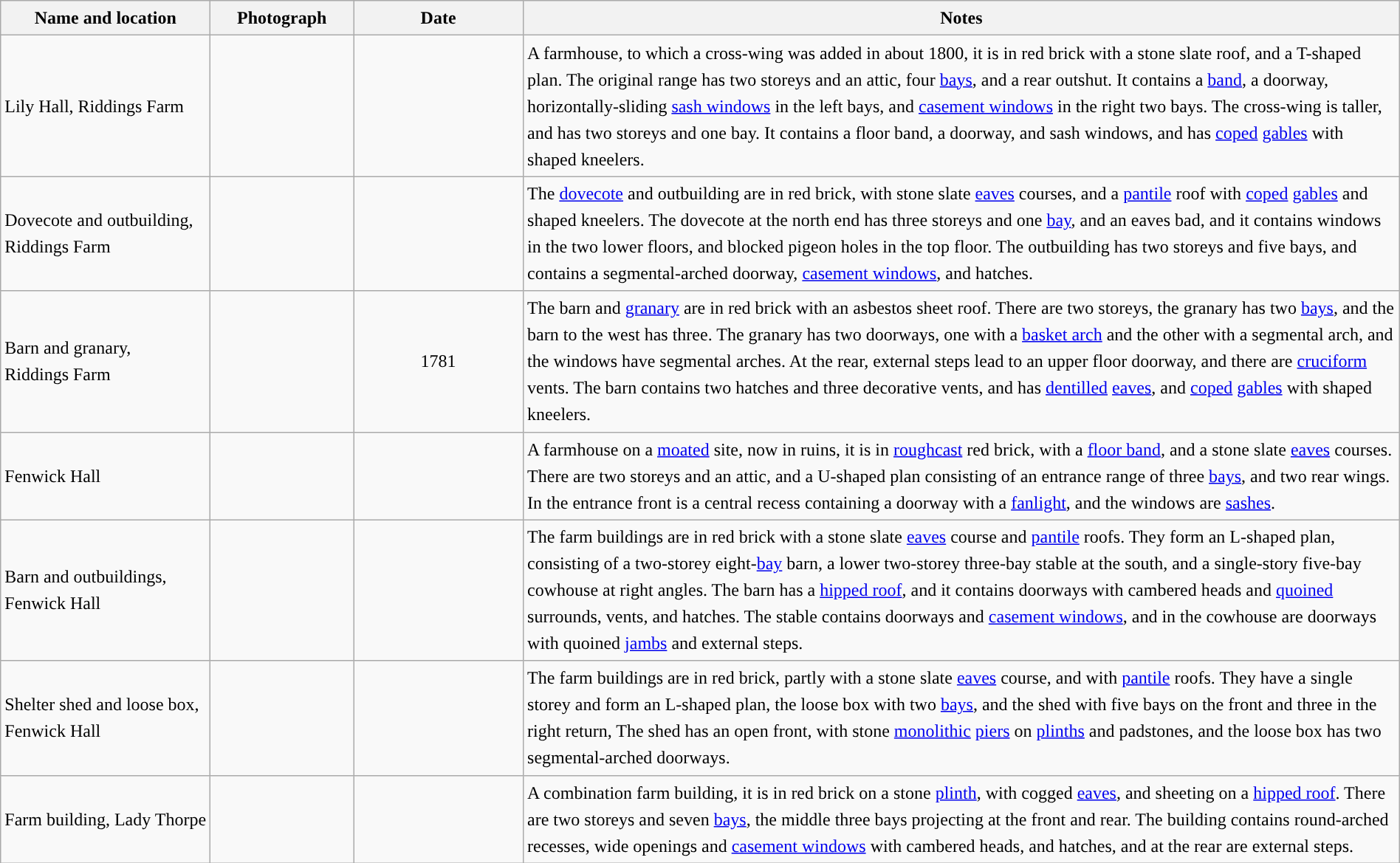<table class="wikitable sortable plainrowheaders" style="width:100%;border:0px;text-align:left;line-height:150%;">
<tr>
<th scope="col"  style="width:150px">Name and location</th>
<th scope="col"  style="width:100px" class="unsortable">Photograph</th>
<th scope="col"  style="width:120px">Date</th>
<th scope="col"  style="width:650px" class="unsortable">Notes</th>
</tr>
<tr>
<td>Lily Hall, Riddings Farm<br><small></small></td>
<td></td>
<td align="center"></td>
<td>A farmhouse, to which a cross-wing was added in about 1800, it is in red brick with a stone slate roof, and a T-shaped plan.  The original range has two storeys and an attic, four <a href='#'>bays</a>, and a rear outshut.  It contains a <a href='#'>band</a>, a doorway, horizontally-sliding <a href='#'>sash windows</a> in the left bays, and <a href='#'>casement windows</a> in the right two bays.  The cross-wing is taller, and has two storeys and one bay.  It contains a floor band, a doorway, and sash windows, and has <a href='#'>coped</a> <a href='#'>gables</a> with shaped kneelers.</td>
</tr>
<tr>
<td>Dovecote and outbuilding,<br>Riddings Farm<br><small></small></td>
<td></td>
<td align="center"></td>
<td>The <a href='#'>dovecote</a> and outbuilding are in red brick, with stone slate <a href='#'>eaves</a> courses, and a <a href='#'>pantile</a> roof with <a href='#'>coped</a> <a href='#'>gables</a> and shaped kneelers.  The dovecote at the north end has three storeys and one <a href='#'>bay</a>, and an eaves bad, and it contains windows in the two lower floors, and blocked pigeon holes in the top floor.  The outbuilding has two storeys and five bays, and contains a segmental-arched doorway, <a href='#'>casement windows</a>, and hatches.</td>
</tr>
<tr>
<td>Barn and granary,<br>Riddings Farm<br><small></small></td>
<td></td>
<td align="center">1781</td>
<td>The barn and <a href='#'>granary</a> are in red brick with an asbestos sheet roof.  There are two storeys, the granary has two <a href='#'>bays</a>, and the barn to the west has three.  The granary has two doorways, one with a <a href='#'>basket arch</a> and the other with a segmental arch, and the windows have segmental arches.  At the rear, external steps lead to an upper floor doorway, and there are <a href='#'>cruciform</a> vents.  The barn contains two hatches and three decorative vents, and has <a href='#'>dentilled</a> <a href='#'>eaves</a>, and <a href='#'>coped</a> <a href='#'>gables</a> with shaped kneelers.</td>
</tr>
<tr>
<td>Fenwick Hall<br><small></small></td>
<td></td>
<td align="center"></td>
<td>A farmhouse on a <a href='#'>moated</a> site, now in ruins, it is in <a href='#'>roughcast</a> red brick, with a <a href='#'>floor band</a>, and a stone slate <a href='#'>eaves</a> courses.  There are two storeys and an attic, and a U-shaped plan consisting of an entrance range of three <a href='#'>bays</a>, and two rear wings.  In the entrance front is a central recess containing a doorway with a <a href='#'>fanlight</a>, and the windows are <a href='#'>sashes</a>.</td>
</tr>
<tr>
<td>Barn and outbuildings,<br>Fenwick Hall<br><small></small></td>
<td></td>
<td align="center"></td>
<td>The farm buildings are in red brick with a stone slate <a href='#'>eaves</a> course and <a href='#'>pantile</a> roofs.  They form an L-shaped plan, consisting of a two-storey eight-<a href='#'>bay</a> barn, a lower two-storey three-bay stable at the south, and a single-story five-bay cowhouse at right angles.  The barn has a <a href='#'>hipped roof</a>, and it contains doorways with cambered heads and <a href='#'>quoined</a> surrounds, vents, and hatches.  The stable contains doorways and <a href='#'>casement windows</a>, and in the cowhouse are doorways with quoined <a href='#'>jambs</a> and external steps.</td>
</tr>
<tr>
<td>Shelter shed and loose box,<br>Fenwick Hall<br><small></small></td>
<td></td>
<td align="center"></td>
<td>The farm buildings are in red brick, partly with a stone slate <a href='#'>eaves</a> course, and with <a href='#'>pantile</a> roofs.  They have a single storey and form an L-shaped plan, the loose box with two <a href='#'>bays</a>, and the shed with five bays on the front and three in the right return,  The shed has an open front, with stone <a href='#'>monolithic</a> <a href='#'>piers</a> on <a href='#'>plinths</a> and padstones, and the loose box has two segmental-arched doorways.</td>
</tr>
<tr>
<td>Farm building, Lady Thorpe<br><small></small></td>
<td></td>
<td align="center"></td>
<td>A combination farm building, it is in red brick on a stone <a href='#'>plinth</a>, with cogged <a href='#'>eaves</a>, and sheeting on a <a href='#'>hipped roof</a>.  There are two storeys and seven <a href='#'>bays</a>, the middle three bays projecting at the front and rear.  The building contains round-arched recesses, wide openings and <a href='#'>casement windows</a> with cambered heads, and hatches, and at the rear are external steps.</td>
</tr>
<tr>
</tr>
</table>
